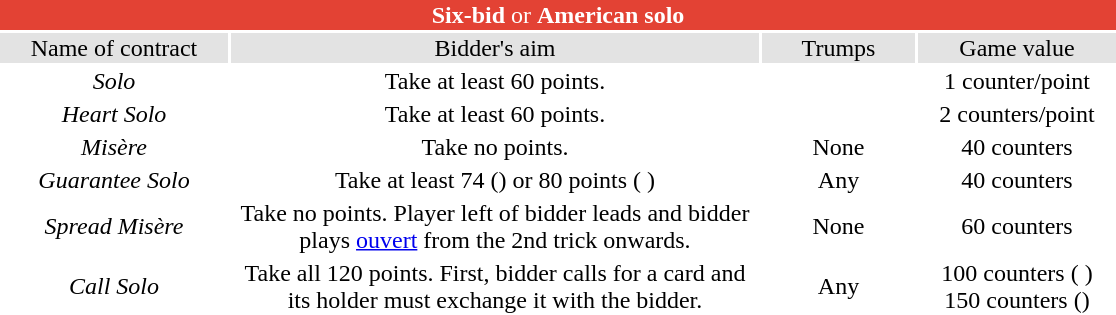<table style="wikitable" style="float: middle; background: #7C9ED9; margin-left: 1em; border-spacing: 1px;">
<tr align="center">
<td style="background: #E34234;color:white;" colspan="4"><strong>Six-bid</strong> or <strong>American solo</strong></td>
</tr>
<tr align="center">
<td style="width: 150px; background: #e3e3e3;">Name of contract</td>
<td style="width: 350px; background: #e3e3e3;">Bidder's aim</td>
<td style="width: 100px; background: #e3e3e3;">Trumps</td>
<td style="width: 130px; background: #e3e3e3;">Game value</td>
</tr>
<tr align="center">
<td style="background: #ffffff;"><em>Solo</em></td>
<td style="background: #ffffff;">Take at least 60 points.</td>
<td style="background: #ffffff;">  </td>
<td style="background: #ffffff;">1 counter/point</td>
</tr>
<tr align="center">
<td style="background: #ffffff;"><em>Heart Solo</em></td>
<td style="background: #ffffff;">Take at least 60 points.</td>
<td style="background: #ffffff;"></td>
<td style="background: #ffffff;">2 counters/point</td>
</tr>
<tr align="center">
<td style="background: #ffffff;"><em>Misère</em></td>
<td style="background: #ffffff;">Take no points.</td>
<td style="background: #ffffff;">None</td>
<td style="background: #ffffff;">40 counters</td>
</tr>
<tr align="center">
<td style="background: #ffffff;"><em>Guarantee Solo</em></td>
<td style="background: #ffffff;">Take at least 74 () or 80 points (  )</td>
<td style="background: #ffffff;">Any</td>
<td style="background: #ffffff;">40 counters</td>
</tr>
<tr align="center">
<td style="background: #ffffff;"><em>Spread Misère</em></td>
<td style="background: #ffffff;">Take no points. Player left of bidder leads and bidder plays <a href='#'>ouvert</a> from the 2nd trick onwards.</td>
<td style="background: #ffffff;">None</td>
<td style="background: #ffffff;">60 counters</td>
</tr>
<tr align="center">
<td style="background: #ffffff;"><em>Call Solo</em></td>
<td style="background: #ffffff;">Take all 120 points. First, bidder calls for a card and its holder must exchange it with the bidder.</td>
<td style="background: #ffffff;">Any</td>
<td style="background: #ffffff;">100 counters (  )<br>150 counters ()</td>
</tr>
</table>
